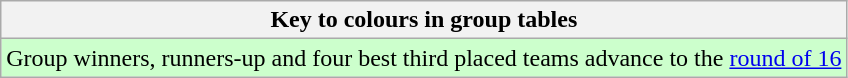<table class="wikitable">
<tr>
<th>Key to colours in group tables</th>
</tr>
<tr bgcolor="#ccffcc">
<td>Group winners, runners-up and four best third placed teams advance to the <a href='#'>round of 16</a></td>
</tr>
</table>
